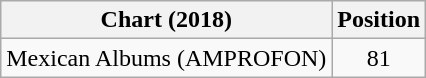<table class="wikitable plainrowheaders" style="text-align:center">
<tr>
<th>Chart (2018)</th>
<th>Position</th>
</tr>
<tr>
<td align="left">Mexican Albums (AMPROFON)</td>
<td>81</td>
</tr>
</table>
